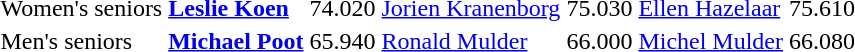<table>
<tr>
<td>Women's seniors</td>
<td><strong><a href='#'>Leslie Koen</a></strong></td>
<td>74.020</td>
<td><a href='#'>Jorien Kranenborg</a></td>
<td>75.030</td>
<td><a href='#'>Ellen Hazelaar</a></td>
<td>75.610</td>
</tr>
<tr>
<td>Men's seniors</td>
<td><strong><a href='#'>Michael Poot</a></strong></td>
<td>65.940</td>
<td><a href='#'>Ronald Mulder</a></td>
<td>66.000</td>
<td><a href='#'>Michel Mulder</a></td>
<td>66.080</td>
</tr>
</table>
